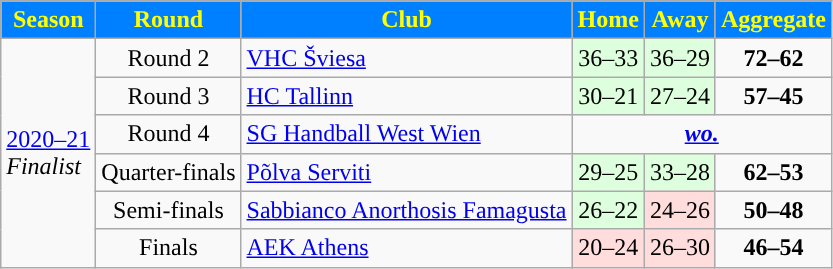<table class="wikitable">
<tr>
<th style="color:#FFFF00; background:#0080FF">Season</th>
<th style="color:#FFFF00; background:#0080FF">Round</th>
<th style="color:#FFFF00; background:#0080FF">Club</th>
<th style="color:#FFFF00; background:#0080FF">Home</th>
<th style="color:#FFFF00; background:#0080FF">Away</th>
<th style="color:#FFFF00; background:#0080FF">Aggregate</th>
</tr>
<tr>
<td rowspan=6><a href='#'>2020–21</a><br> <em>Finalist</em></td>
<td align=center>Round 2</td>
<td> <a href='#'>VHC Šviesa</a></td>
<td style="text-align:center; background:#dfd;">36–33</td>
<td style="text-align:center; background:#dfd;">36–29</td>
<td style="text-align:center;"><strong>72–62</strong></td>
</tr>
<tr>
<td align=center>Round 3</td>
<td> <a href='#'>HC Tallinn</a></td>
<td style="text-align:center; background:#dfd;">30–21</td>
<td style="text-align:center; background:#dfd;">27–24</td>
<td style="text-align:center;"><strong>57–45</strong></td>
</tr>
<tr>
<td align=center>Round 4</td>
<td> <a href='#'>SG Handball West Wien</a></td>
<td colspan=3; style="text-align:center;"><strong><em><a href='#'>wo.</a></em></strong></td>
</tr>
<tr>
<td align=center>Quarter-finals</td>
<td> <a href='#'>Põlva Serviti</a></td>
<td style="text-align:center; background:#dfd;">29–25</td>
<td style="text-align:center; background:#dfd;">33–28</td>
<td style="text-align:center;"><strong>62–53</strong></td>
</tr>
<tr>
<td align=center>Semi-finals</td>
<td> <a href='#'>Sabbianco Anorthosis Famagusta</a></td>
<td style="text-align:center; background:#dfd;">26–22</td>
<td style="text-align:center; background:#fdd;">24–26</td>
<td style="text-align:center;"><strong>50–48</strong></td>
</tr>
<tr>
<td align=center>Finals</td>
<td> <a href='#'>AEK Athens</a></td>
<td style="text-align:center; background:#fdd;">20–24</td>
<td style="text-align:center; background:#fdd;">26–30</td>
<td style="text-align:center;"><strong>46–54</strong></td>
</tr>
</table>
